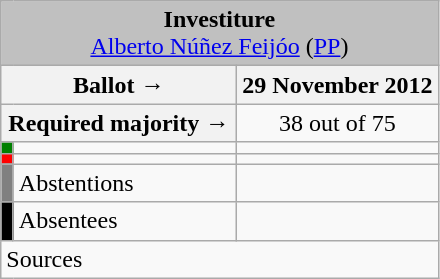<table class="wikitable" style="text-align:center;">
<tr>
<td colspan="3" align="center" bgcolor="#C0C0C0"><strong>Investiture</strong><br><a href='#'>Alberto Núñez Feijóo</a> (<a href='#'>PP</a>)</td>
</tr>
<tr>
<th colspan="2" width="150px">Ballot →</th>
<th>29 November 2012</th>
</tr>
<tr>
<th colspan="2">Required majority →</th>
<td>38 out of 75 </td>
</tr>
<tr>
<th width="1px" style="background:green;"></th>
<td align="left"></td>
<td></td>
</tr>
<tr>
<th style="color:inherit;background:red;"></th>
<td align="left"></td>
<td></td>
</tr>
<tr>
<th style="color:inherit;background:gray;"></th>
<td align="left"><span>Abstentions</span></td>
<td></td>
</tr>
<tr>
<th style="color:inherit;background:black;"></th>
<td align="left"><span>Absentees</span></td>
<td></td>
</tr>
<tr>
<td align="left" colspan="3">Sources</td>
</tr>
</table>
